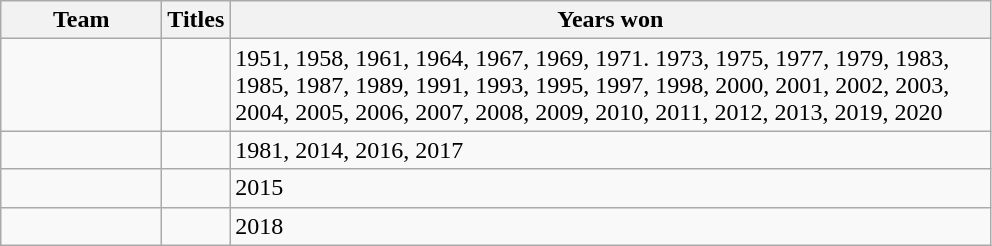<table class= "wikitable sortable">
<tr>
<th width= 100px>Team</th>
<th>Titles</th>
<th width= 500px>Years won</th>
</tr>
<tr>
<td></td>
<td></td>
<td>1951, 1958, 1961, 1964, 1967, 1969, 1971. 1973, 1975, 1977, 1979, 1983, 1985, 1987, 1989, 1991, 1993, 1995, 1997, 1998, 2000, 2001, 2002, 2003, 2004, 2005, 2006, 2007, 2008, 2009, 2010, 2011, 2012, 2013, 2019, 2020</td>
</tr>
<tr>
<td></td>
<td></td>
<td>1981, 2014, 2016, 2017</td>
</tr>
<tr>
<td></td>
<td></td>
<td>2015</td>
</tr>
<tr>
<td></td>
<td></td>
<td>2018</td>
</tr>
</table>
